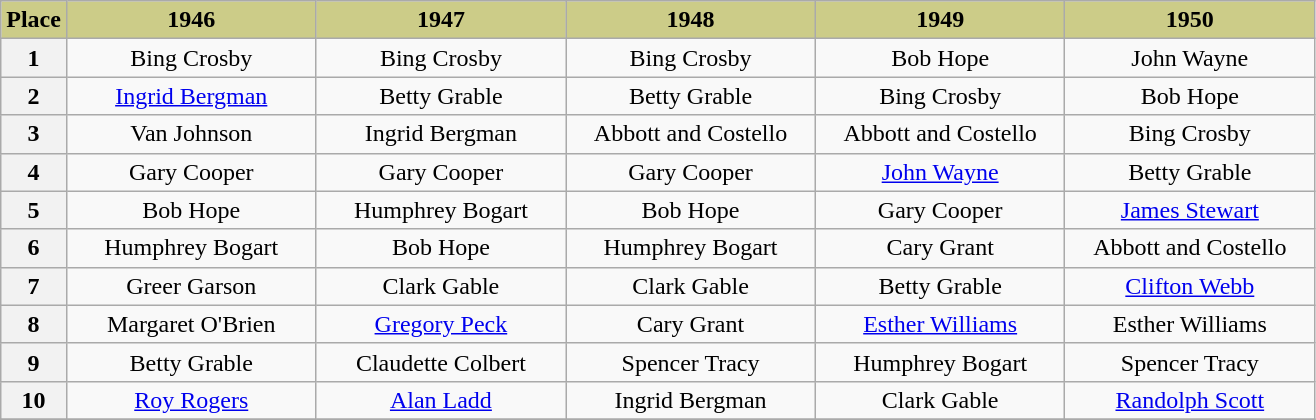<table class="wikitable" style="text-align:center">
<tr>
<th scope="col" style="background:#CC8" width="5%">Place</th>
<th scope="col" style="background:#CC8" width="19%">1946</th>
<th scope="col" style="background:#CC8" width="19%">1947</th>
<th scope="col" style="background:#CC8" width="19%">1948</th>
<th scope="col" style="background:#CC8" width="19%">1949</th>
<th scope="col" style="background:#CC8" width="19%">1950</th>
</tr>
<tr>
<th scope="row">1</th>
<td>Bing Crosby</td>
<td>Bing Crosby</td>
<td>Bing Crosby</td>
<td>Bob Hope</td>
<td>John Wayne</td>
</tr>
<tr>
<th scope="row">2</th>
<td><a href='#'>Ingrid Bergman</a></td>
<td>Betty Grable</td>
<td>Betty Grable</td>
<td>Bing Crosby</td>
<td>Bob Hope</td>
</tr>
<tr>
<th scope="row">3</th>
<td>Van Johnson</td>
<td>Ingrid Bergman</td>
<td>Abbott and Costello</td>
<td>Abbott and Costello</td>
<td>Bing Crosby</td>
</tr>
<tr>
<th scope="row">4</th>
<td>Gary Cooper</td>
<td>Gary Cooper</td>
<td>Gary Cooper</td>
<td><a href='#'>John Wayne</a></td>
<td>Betty Grable</td>
</tr>
<tr>
<th scope="row">5</th>
<td>Bob Hope</td>
<td>Humphrey Bogart</td>
<td>Bob Hope</td>
<td>Gary Cooper</td>
<td><a href='#'>James Stewart</a></td>
</tr>
<tr>
<th scope="row">6</th>
<td>Humphrey Bogart</td>
<td>Bob Hope</td>
<td>Humphrey Bogart</td>
<td>Cary Grant</td>
<td>Abbott and Costello</td>
</tr>
<tr>
<th scope="row">7</th>
<td>Greer Garson</td>
<td>Clark Gable</td>
<td>Clark Gable</td>
<td>Betty Grable</td>
<td><a href='#'>Clifton Webb</a></td>
</tr>
<tr>
<th scope="row">8</th>
<td>Margaret O'Brien</td>
<td><a href='#'>Gregory Peck</a></td>
<td>Cary Grant</td>
<td><a href='#'>Esther Williams</a></td>
<td>Esther Williams</td>
</tr>
<tr>
<th scope="row">9</th>
<td>Betty Grable</td>
<td>Claudette Colbert</td>
<td>Spencer Tracy</td>
<td>Humphrey Bogart</td>
<td>Spencer Tracy</td>
</tr>
<tr>
<th scope="row">10</th>
<td><a href='#'>Roy Rogers</a></td>
<td><a href='#'>Alan Ladd</a></td>
<td>Ingrid Bergman</td>
<td>Clark Gable</td>
<td><a href='#'>Randolph Scott</a></td>
</tr>
<tr>
</tr>
</table>
